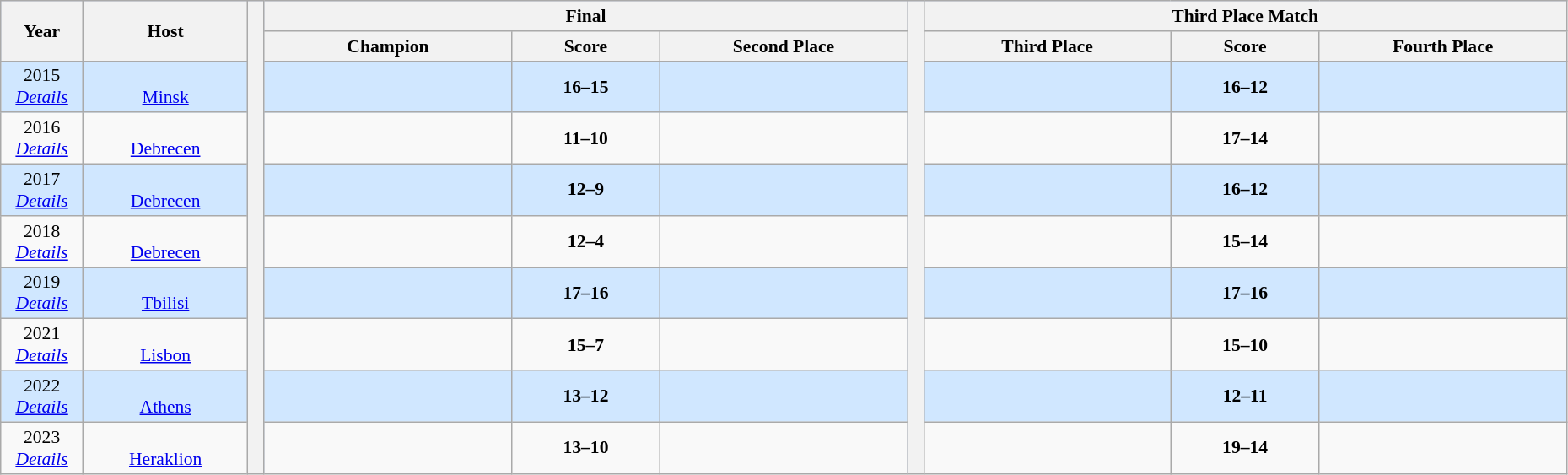<table class="wikitable" style="font-size:90%; width: 98%; text-align: center;">
<tr bgcolor=#C1D8FF>
<th rowspan=2 width=5%>Year</th>
<th rowspan=2 width=10%>Host</th>
<th rowspan="10" width="1%" bgcolor="ffffff"></th>
<th colspan=3>Final</th>
<th rowspan="10" width="1%" bgcolor="ffffff"></th>
<th colspan=3>Third Place Match</th>
</tr>
<tr bgcolor=#EFEFEF>
<th width=15%>Champion</th>
<th width=9%>Score</th>
<th width=15%>Second Place</th>
<th width=15%>Third Place</th>
<th width=9%>Score</th>
<th width=15%>Fourth Place</th>
</tr>
<tr bgcolor=#D0E7FF>
<td>2015<br><em><a href='#'>Details</a></em></td>
<td><br><a href='#'>Minsk</a></td>
<td><strong></strong></td>
<td><strong>16–15</strong></td>
<td></td>
<td></td>
<td><strong>16–12</strong></td>
<td></td>
</tr>
<tr>
<td>2016<br><em><a href='#'>Details</a></em></td>
<td><br><a href='#'>Debrecen</a></td>
<td><strong></strong></td>
<td><strong>11–10</strong></td>
<td></td>
<td></td>
<td><strong>17–14</strong></td>
<td></td>
</tr>
<tr bgcolor=#D0E7FF>
<td>2017<br><em><a href='#'>Details</a></em></td>
<td><br><a href='#'>Debrecen</a></td>
<td><strong></strong></td>
<td><strong>12–9</strong></td>
<td></td>
<td></td>
<td><strong>16–12</strong></td>
<td></td>
</tr>
<tr>
<td>2018<br><em><a href='#'>Details</a></em></td>
<td><br><a href='#'>Debrecen</a></td>
<td><strong></strong></td>
<td><strong>12–4</strong></td>
<td></td>
<td></td>
<td><strong>15–14</strong></td>
<td></td>
</tr>
<tr bgcolor=#D0E7FF>
<td>2019<br><em><a href='#'>Details</a></em></td>
<td><br><a href='#'>Tbilisi</a></td>
<td><strong></strong></td>
<td><strong>17–16</strong></td>
<td></td>
<td></td>
<td><strong>17–16</strong></td>
<td></td>
</tr>
<tr>
<td>2021<br><em><a href='#'>Details</a></em></td>
<td><br><a href='#'>Lisbon</a></td>
<td><strong></strong></td>
<td><strong>15–7</strong></td>
<td></td>
<td></td>
<td><strong>15–10</strong></td>
<td></td>
</tr>
<tr bgcolor=#D0E7FF>
<td>2022<br><em><a href='#'>Details</a></em></td>
<td><br><a href='#'>Athens</a></td>
<td><strong></strong></td>
<td><strong>13–12</strong></td>
<td></td>
<td></td>
<td><strong>12–11</strong></td>
<td></td>
</tr>
<tr>
<td>2023<br><em><a href='#'>Details</a></em></td>
<td><br><a href='#'>Heraklion</a></td>
<td><strong></strong></td>
<td><strong>13–10</strong></td>
<td></td>
<td></td>
<td><strong>19–14</strong></td>
<td></td>
</tr>
</table>
